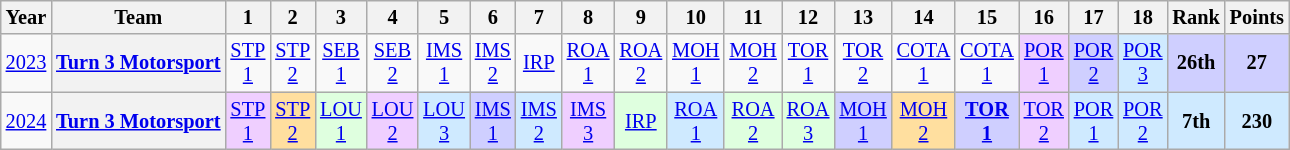<table class="wikitable" style="text-align:center; font-size:85%">
<tr>
<th>Year</th>
<th>Team</th>
<th>1</th>
<th>2</th>
<th>3</th>
<th>4</th>
<th>5</th>
<th>6</th>
<th>7</th>
<th>8</th>
<th>9</th>
<th>10</th>
<th>11</th>
<th>12</th>
<th>13</th>
<th>14</th>
<th>15</th>
<th>16</th>
<th>17</th>
<th>18</th>
<th>Rank</th>
<th>Points</th>
</tr>
<tr>
<td><a href='#'>2023</a></td>
<th nowrap><a href='#'>Turn 3 Motorsport</a></th>
<td><a href='#'>STP<br>1</a></td>
<td><a href='#'>STP<br>2</a></td>
<td><a href='#'>SEB<br>1</a></td>
<td><a href='#'>SEB<br>2</a></td>
<td><a href='#'>IMS<br>1</a></td>
<td><a href='#'>IMS<br>2</a></td>
<td><a href='#'>IRP</a></td>
<td><a href='#'>ROA<br>1</a></td>
<td><a href='#'>ROA<br>2</a></td>
<td><a href='#'>MOH<br>1</a></td>
<td><a href='#'>MOH<br>2</a></td>
<td><a href='#'>TOR<br>1</a></td>
<td><a href='#'>TOR<br>2</a></td>
<td><a href='#'>COTA<br>1</a></td>
<td><a href='#'>COTA<br>1</a></td>
<td style="background:#EFCFFF;"><a href='#'>POR<br>1</a><br></td>
<td style="background:#CFCFFF;"><a href='#'>POR<br>2</a><br></td>
<td style="background:#CFEAFF;"><a href='#'>POR<br>3</a><br></td>
<th style="background:#CFCFFF;">26th</th>
<th style="background:#CFCFFF;">27</th>
</tr>
<tr>
<td><a href='#'>2024</a></td>
<th nowrap><a href='#'>Turn 3 Motorsport</a></th>
<td style="background:#EFCFFF;"><a href='#'>STP<br>1</a><br></td>
<td style="background:#FFDF9F;"><a href='#'>STP<br>2</a><br></td>
<td style="background:#DFFFDF;"><a href='#'>LOU<br>1</a><br></td>
<td style="background:#EFCFFF;"><a href='#'>LOU<br>2</a><br></td>
<td style="background:#CFEAFF;"><a href='#'>LOU<br>3</a><br></td>
<td style="background:#CFCFFF;"><a href='#'>IMS<br>1</a><br></td>
<td style="background:#CFEAFF;"><a href='#'>IMS<br>2</a><br></td>
<td style="background:#EFCFFF;"><a href='#'>IMS<br>3</a><br></td>
<td style="background:#DFFFDF;"><a href='#'>IRP</a><br></td>
<td style="background:#CFEAFF;"><a href='#'>ROA<br>1</a><br></td>
<td style="background:#DFFFDF;"><a href='#'>ROA<br>2</a><br></td>
<td style="background:#DFFFDF;"><a href='#'>ROA<br>3</a><br></td>
<td style="background:#CFCFFF;"><a href='#'>MOH<br>1</a><br></td>
<td style="background:#FFDF9F;"><a href='#'>MOH<br>2</a><br></td>
<td style="background:#CFCFFF;"><strong><a href='#'>TOR<br>1</a></strong><br></td>
<td style="background:#EFCFFF;"><a href='#'>TOR<br>2</a><br></td>
<td style="background:#CFEAFF;"><a href='#'>POR<br>1</a><br></td>
<td style="background:#CFEAFF;"><a href='#'>POR<br>2</a><br></td>
<th style="background:#CFEAFF;">7th</th>
<th style="background:#CFEAFF;">230</th>
</tr>
</table>
